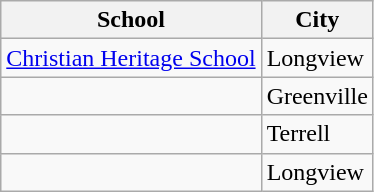<table class="wikitable">
<tr>
<th>School</th>
<th>City</th>
</tr>
<tr>
<td><a href='#'>Christian Heritage School</a></td>
<td>Longview</td>
</tr>
<tr>
<td></td>
<td>Greenville</td>
</tr>
<tr>
<td></td>
<td>Terrell</td>
</tr>
<tr>
<td></td>
<td>Longview</td>
</tr>
</table>
